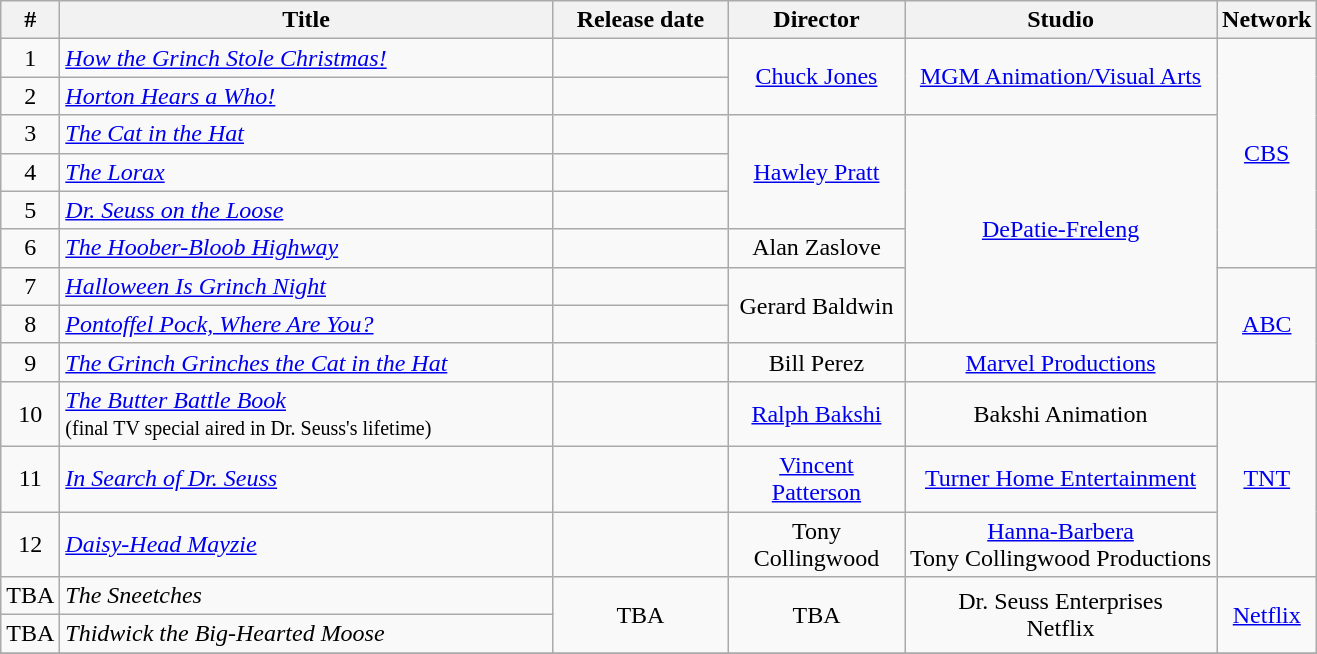<table class="wikitable sortable">
<tr>
<th width=10>#</th>
<th width=321>Title</th>
<th width=110>Release date</th>
<th width=110>Director</th>
<th>Studio</th>
<th>Network</th>
</tr>
<tr>
<td align="center">1</td>
<td><em><a href='#'>How the Grinch Stole Christmas!</a></em></td>
<td align="right"></td>
<td rowspan= 2 align="center"><a href='#'>Chuck Jones</a></td>
<td rowspan= 2 align="center"><a href='#'>MGM Animation/Visual Arts</a></td>
<td rowspan= 6 align="center"><a href='#'>CBS</a></td>
</tr>
<tr>
<td align="center">2</td>
<td><em><a href='#'>Horton Hears a Who!</a></em></td>
<td align="right"></td>
</tr>
<tr>
<td align="center">3</td>
<td><em><a href='#'>The Cat in the Hat</a></em></td>
<td align="right"></td>
<td rowspan= 3 align="center"><a href='#'>Hawley Pratt</a></td>
<td rowspan = 6 align="center"><a href='#'>DePatie-Freleng</a></td>
</tr>
<tr>
<td align="center">4</td>
<td><em><a href='#'>The Lorax</a></em></td>
<td align="right"></td>
</tr>
<tr>
<td align="center">5</td>
<td><em><a href='#'>Dr. Seuss on the Loose</a></em></td>
<td align="right"></td>
</tr>
<tr>
<td align="center">6</td>
<td><em><a href='#'>The Hoober-Bloob Highway</a></em></td>
<td align="right"></td>
<td align="center">Alan Zaslove</td>
</tr>
<tr>
<td align="center">7</td>
<td><em><a href='#'>Halloween Is Grinch Night</a></em></td>
<td align="right"></td>
<td rowspan= 2 align="center">Gerard Baldwin</td>
<td rowspan = 3 align="center"><a href='#'>ABC</a></td>
</tr>
<tr>
<td align="center">8</td>
<td><em><a href='#'>Pontoffel Pock, Where Are You?</a></em></td>
<td align="right"></td>
</tr>
<tr>
<td align="center">9</td>
<td><em><a href='#'>The Grinch Grinches the Cat in the Hat</a></em></td>
<td align="right"></td>
<td align="center">Bill Perez</td>
<td align="center"><a href='#'>Marvel Productions</a></td>
</tr>
<tr>
<td align="center">10</td>
<td><em><a href='#'>The Butter Battle Book</a></em> <br><small>(final TV special aired in Dr. Seuss's lifetime)</small></td>
<td align="right"></td>
<td align="center"><a href='#'>Ralph Bakshi</a></td>
<td align="center">Bakshi Animation</td>
<td rowspan = 3 align="center"><a href='#'>TNT</a></td>
</tr>
<tr>
<td align="center">11</td>
<td><em><a href='#'>In Search of Dr. Seuss</a></em></td>
<td align="right"></td>
<td align="center"><a href='#'>Vincent Patterson</a></td>
<td align="center"><a href='#'>Turner Home Entertainment</a></td>
</tr>
<tr>
<td align="center">12</td>
<td><em><a href='#'>Daisy-Head Mayzie</a></em></td>
<td align="right"></td>
<td align="center">Tony Collingwood</td>
<td align="center"><a href='#'>Hanna-Barbera</a><br>Tony Collingwood Productions</td>
</tr>
<tr>
<td align="center">TBA</td>
<td><em>The Sneetches</em></td>
<td rowspan = 2 align="center">TBA</td>
<td rowspan = 2 align="center">TBA</td>
<td rowspan = 2 align="center">Dr. Seuss Enterprises<br>Netflix</td>
<td rowspan = 2 align="center"><a href='#'>Netflix</a></td>
</tr>
<tr>
<td align="center">TBA</td>
<td><em>Thidwick the Big-Hearted Moose</em></td>
</tr>
<tr>
</tr>
</table>
